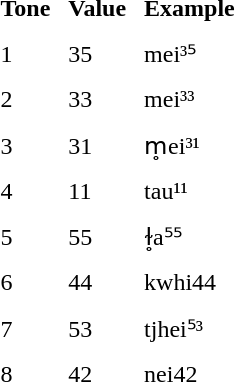<table align=center=1 cellpadding="5">
<tr>
<th>Tone</th>
<th>Value</th>
<th>Example</th>
</tr>
<tr>
<td>1</td>
<td>35</td>
<td>mei³⁵</td>
</tr>
<tr>
<td>2</td>
<td>33</td>
<td>mei³³</td>
</tr>
<tr>
<td>3</td>
<td>31</td>
<td>m̥ei³¹</td>
</tr>
<tr>
<td>4</td>
<td>11</td>
<td>tau¹¹</td>
</tr>
<tr>
<td>5</td>
<td>55</td>
<td>ɫ̥a⁵⁵</td>
</tr>
<tr>
<td>6</td>
<td>44</td>
<td>kwhi44</td>
</tr>
<tr>
<td>7</td>
<td>53</td>
<td>tjhei⁵³</td>
</tr>
<tr>
<td>8</td>
<td>42</td>
<td>nei42</td>
</tr>
</table>
